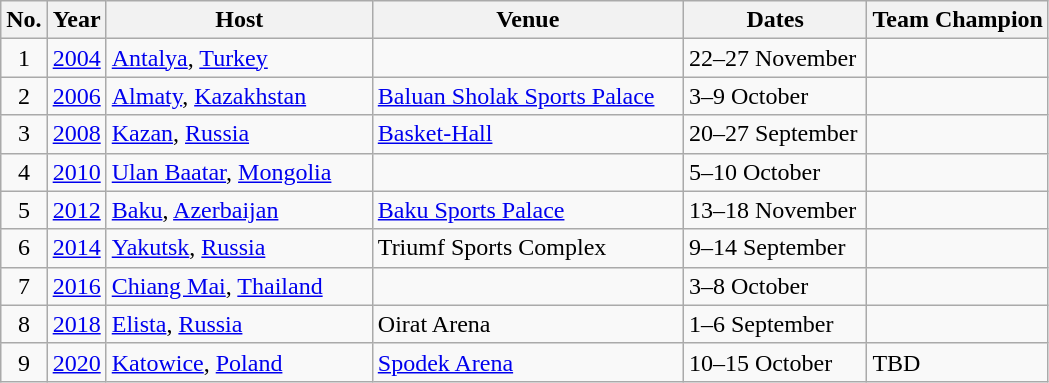<table class="wikitable">
<tr>
<th width=20>No.</th>
<th width=20>Year</th>
<th width=170>Host</th>
<th width=200>Venue</th>
<th width=115>Dates</th>
<th>Team Champion</th>
</tr>
<tr>
<td align=center>1</td>
<td><a href='#'>2004</a></td>
<td> <a href='#'>Antalya</a>, <a href='#'>Turkey</a></td>
<td></td>
<td>22–27 November</td>
<td></td>
</tr>
<tr>
<td align=center>2</td>
<td><a href='#'>2006</a></td>
<td> <a href='#'>Almaty</a>, <a href='#'>Kazakhstan</a></td>
<td><a href='#'>Baluan Sholak Sports Palace</a></td>
<td>3–9 October</td>
<td></td>
</tr>
<tr>
<td align=center>3</td>
<td><a href='#'>2008</a></td>
<td> <a href='#'>Kazan</a>, <a href='#'>Russia</a></td>
<td><a href='#'>Basket-Hall</a></td>
<td>20–27 September</td>
<td></td>
</tr>
<tr>
<td align=center>4</td>
<td><a href='#'>2010</a></td>
<td> <a href='#'>Ulan Baatar</a>, <a href='#'>Mongolia</a></td>
<td></td>
<td>5–10 October</td>
<td></td>
</tr>
<tr>
<td align=center>5</td>
<td><a href='#'>2012</a></td>
<td> <a href='#'>Baku</a>, <a href='#'>Azerbaijan</a></td>
<td><a href='#'>Baku Sports Palace</a></td>
<td>13–18 November</td>
<td></td>
</tr>
<tr>
<td align=center>6</td>
<td><a href='#'>2014</a></td>
<td> <a href='#'>Yakutsk</a>, <a href='#'>Russia</a></td>
<td>Triumf Sports Complex</td>
<td>9–14 September</td>
<td></td>
</tr>
<tr>
<td align=center>7</td>
<td><a href='#'>2016</a></td>
<td> <a href='#'>Chiang Mai</a>, <a href='#'>Thailand</a></td>
<td></td>
<td>3–8 October</td>
<td></td>
</tr>
<tr>
<td align=center>8</td>
<td><a href='#'>2018</a></td>
<td> <a href='#'>Elista</a>, <a href='#'>Russia</a></td>
<td>Oirat Arena</td>
<td>1–6 September</td>
<td></td>
</tr>
<tr>
<td align=center>9</td>
<td><a href='#'>2020</a></td>
<td> <a href='#'>Katowice</a>, <a href='#'>Poland</a></td>
<td><a href='#'>Spodek Arena</a></td>
<td>10–15 October</td>
<td>TBD</td>
</tr>
</table>
